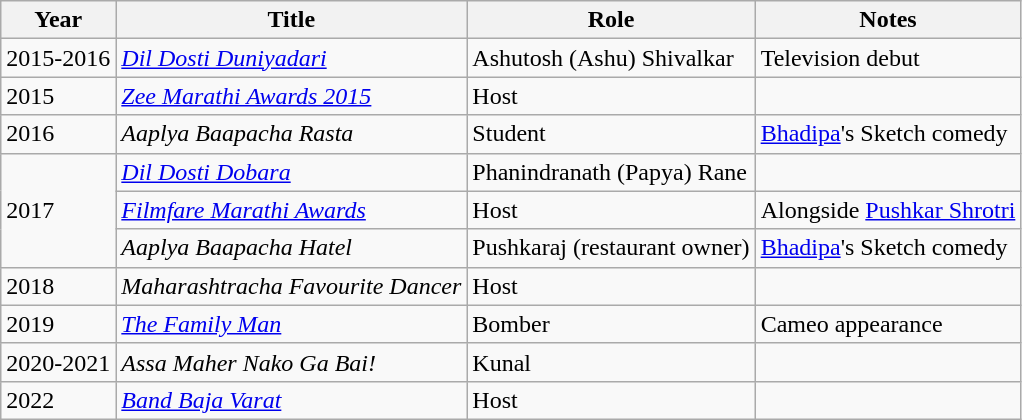<table class="wikitable">
<tr>
<th>Year</th>
<th>Title</th>
<th>Role</th>
<th>Notes</th>
</tr>
<tr>
<td>2015-2016</td>
<td><em><a href='#'>Dil Dosti Duniyadari</a></em></td>
<td>Ashutosh (Ashu) Shivalkar</td>
<td>Television debut</td>
</tr>
<tr>
<td>2015</td>
<td><em><a href='#'>Zee Marathi Awards 2015</a></em></td>
<td>Host</td>
<td></td>
</tr>
<tr>
<td>2016</td>
<td><em>Aaplya Baapacha Rasta</em></td>
<td>Student</td>
<td><a href='#'>Bhadipa</a>'s Sketch comedy</td>
</tr>
<tr>
<td rowspan="3">2017</td>
<td><em><a href='#'>Dil Dosti Dobara</a></em></td>
<td>Phanindranath (Papya) Rane</td>
<td></td>
</tr>
<tr>
<td><em><a href='#'>Filmfare Marathi Awards</a></em></td>
<td>Host</td>
<td>Alongside <a href='#'>Pushkar Shrotri</a></td>
</tr>
<tr>
<td><em>Aaplya Baapacha Hatel</em></td>
<td>Pushkaraj (restaurant owner)</td>
<td><a href='#'>Bhadipa</a>'s Sketch comedy</td>
</tr>
<tr>
<td>2018</td>
<td><em>Maharashtracha Favourite Dancer</em></td>
<td>Host</td>
<td></td>
</tr>
<tr>
<td>2019</td>
<td><em><a href='#'>The Family Man</a></em></td>
<td>Bomber</td>
<td>Cameo appearance</td>
</tr>
<tr>
<td>2020-2021</td>
<td><em>Assa Maher Nako Ga Bai!</em></td>
<td>Kunal</td>
<td></td>
</tr>
<tr>
<td>2022</td>
<td><em><a href='#'>Band Baja Varat</a></em></td>
<td>Host</td>
<td></td>
</tr>
</table>
